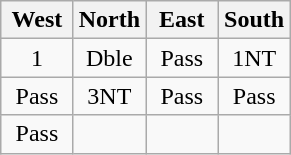<table class=wikitable>
<tr>
<th width="25%">West</th>
<th width="25%">North</th>
<th width="25%">East</th>
<th width="25%">South</th>
</tr>
<tr align=center>
<td>1</td>
<td>Dble</td>
<td>Pass</td>
<td>1NT</td>
</tr>
<tr align=center>
<td>Pass</td>
<td>3NT</td>
<td>Pass</td>
<td>Pass</td>
</tr>
<tr align=center>
<td>Pass</td>
<td></td>
<td></td>
<td></td>
</tr>
</table>
